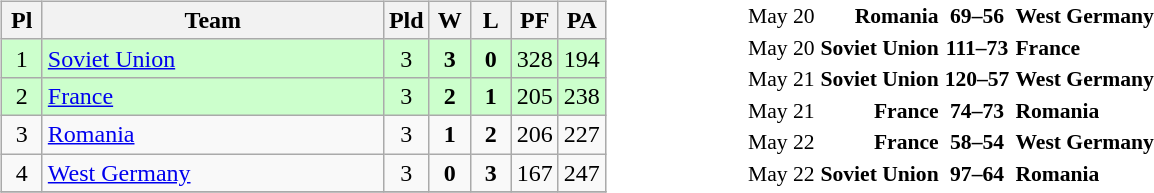<table>
<tr>
<td width="50%"><br><table class="wikitable" style="text-align: center;">
<tr>
<th width=20>Pl</th>
<th width=220>Team</th>
<th width=20>Pld</th>
<th width=20>W</th>
<th width=20>L</th>
<th width=20>PF</th>
<th width=20>PA</th>
</tr>
<tr bgcolor=ccffcc>
<td>1</td>
<td align="left"> <a href='#'>Soviet Union</a></td>
<td>3</td>
<td><strong>3</strong></td>
<td><strong>0</strong></td>
<td>328</td>
<td>194</td>
</tr>
<tr bgcolor=ccffcc>
<td>2</td>
<td align="left"> <a href='#'>France</a></td>
<td>3</td>
<td><strong>2</strong></td>
<td><strong>1</strong></td>
<td>205</td>
<td>238</td>
</tr>
<tr>
<td>3</td>
<td align="left"> <a href='#'>Romania</a></td>
<td>3</td>
<td><strong>1</strong></td>
<td><strong>2</strong></td>
<td>206</td>
<td>227</td>
</tr>
<tr>
<td>4</td>
<td align="left"> <a href='#'>West Germany</a></td>
<td>3</td>
<td><strong>0</strong></td>
<td><strong>3</strong></td>
<td>167</td>
<td>247</td>
</tr>
<tr>
</tr>
</table>
</td>
<td><br><table style="font-size:90%; margin: 0 auto;">
<tr>
<td>May 20</td>
<td align="right"><strong>Romania</strong> </td>
<td align="center"><strong>69–56</strong></td>
<td><strong> West Germany</strong></td>
</tr>
<tr>
<td>May 20</td>
<td align="right"><strong>Soviet Union</strong> </td>
<td align="center"><strong>111–73</strong></td>
<td><strong> France</strong></td>
</tr>
<tr>
<td>May 21</td>
<td align="right"><strong>Soviet Union</strong> </td>
<td align="center"><strong>120–57</strong></td>
<td><strong> West Germany</strong></td>
</tr>
<tr>
<td>May 21</td>
<td align="right"><strong>France</strong> </td>
<td align="center"><strong>74–73</strong></td>
<td><strong> Romania</strong></td>
</tr>
<tr>
<td>May 22</td>
<td align="right"><strong>France</strong> </td>
<td align="center"><strong>58–54</strong></td>
<td><strong> West Germany</strong></td>
</tr>
<tr>
<td>May 22</td>
<td align="right"><strong>Soviet Union</strong> </td>
<td align="center"><strong>97–64</strong></td>
<td><strong> Romania</strong></td>
</tr>
<tr>
</tr>
</table>
</td>
</tr>
</table>
